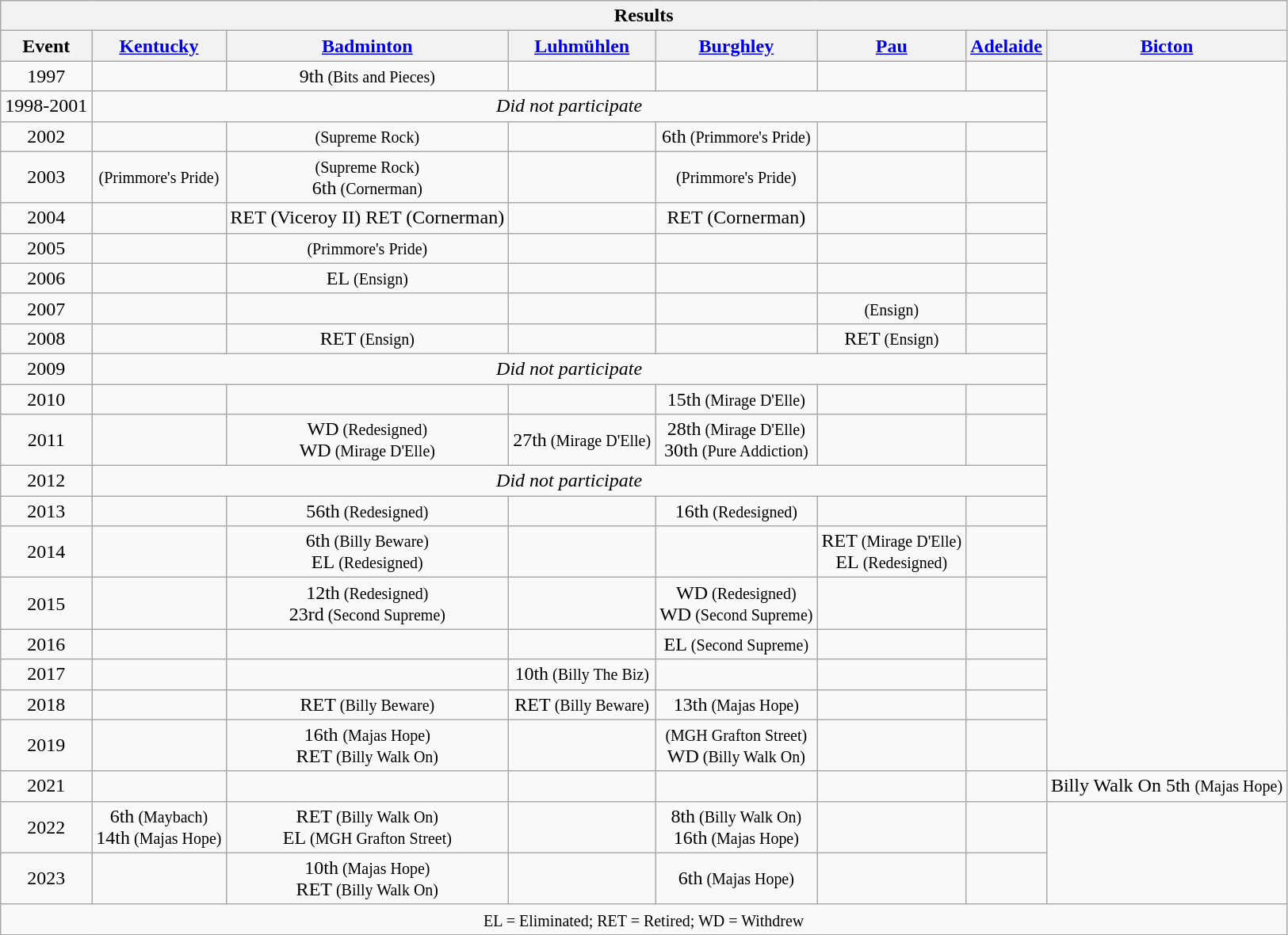<table class="wikitable" style="text-align:center">
<tr>
<th colspan=13 align=center><strong>Results</strong></th>
</tr>
<tr>
<th>Event</th>
<th><a href='#'>Kentucky</a></th>
<th><a href='#'>Badminton</a></th>
<th><a href='#'>Luhmühlen</a></th>
<th><a href='#'>Burghley</a></th>
<th><a href='#'>Pau</a></th>
<th><a href='#'>Adelaide</a></th>
<th><a href='#'>Bicton</a></th>
</tr>
<tr>
<td>1997</td>
<td></td>
<td>9th<small> (Bits and Pieces)</small></td>
<td></td>
<td></td>
<td></td>
<td></td>
</tr>
<tr>
<td>1998-2001</td>
<td colspan="6"><em>Did not participate</em></td>
</tr>
<tr>
<td>2002</td>
<td></td>
<td><small> (Supreme Rock)</small></td>
<td></td>
<td>6th<small> (Primmore's Pride)</small></td>
<td></td>
<td></td>
</tr>
<tr>
<td>2003</td>
<td><small> (Primmore's Pride)</small></td>
<td><small> (Supreme Rock)</small><br>6th<small> (Cornerman)</small></td>
<td></td>
<td><small> (Primmore's Pride)</small></td>
<td></td>
<td></td>
</tr>
<tr>
<td>2004</td>
<td></td>
<td>RET (Viceroy II) RET (Cornerman)</td>
<td></td>
<td>RET (Cornerman)</td>
<td></td>
<td></td>
</tr>
<tr>
<td>2005</td>
<td></td>
<td><small> (Primmore's Pride)</small></td>
<td></td>
<td></td>
<td></td>
<td></td>
</tr>
<tr>
<td>2006</td>
<td></td>
<td>EL<small> (Ensign)</small></td>
<td></td>
<td></td>
<td></td>
<td></td>
</tr>
<tr>
<td>2007</td>
<td></td>
<td></td>
<td></td>
<td></td>
<td><small> (Ensign)</small></td>
<td></td>
</tr>
<tr>
<td>2008</td>
<td></td>
<td>RET<small> (Ensign)</small></td>
<td></td>
<td></td>
<td>RET<small> (Ensign)</small></td>
<td></td>
</tr>
<tr>
<td>2009</td>
<td colspan="6"><em>Did not participate</em></td>
</tr>
<tr>
<td>2010</td>
<td></td>
<td></td>
<td></td>
<td>15th<small> (Mirage D'Elle)</small></td>
<td></td>
<td></td>
</tr>
<tr>
<td>2011</td>
<td></td>
<td>WD<small> (Redesigned)</small><br>WD<small> (Mirage D'Elle)</small></td>
<td>27th<small> (Mirage D'Elle)</small></td>
<td>28th<small> (Mirage D'Elle)</small><br>30th<small> (Pure Addiction)</small></td>
<td></td>
<td></td>
</tr>
<tr>
<td>2012</td>
<td colspan="6"><em>Did not participate</em></td>
</tr>
<tr>
<td>2013</td>
<td></td>
<td>56th<small> (Redesigned)</small></td>
<td></td>
<td>16th<small> (Redesigned)</small></td>
<td></td>
<td></td>
</tr>
<tr>
<td>2014</td>
<td></td>
<td>6th<small> (Billy Beware)</small><br>EL<small> (Redesigned)</small></td>
<td></td>
<td></td>
<td>RET<small> (Mirage D'Elle)</small><br>EL<small> (Redesigned)</small></td>
<td></td>
</tr>
<tr>
<td>2015</td>
<td></td>
<td>12th<small> (Redesigned)</small><br>23rd<small> (Second Supreme)</small></td>
<td></td>
<td>WD<small> (Redesigned)</small><br>WD<small> (Second Supreme)</small></td>
<td></td>
<td></td>
</tr>
<tr>
<td>2016</td>
<td></td>
<td></td>
<td></td>
<td>EL<small> (Second Supreme)</small></td>
<td></td>
<td></td>
</tr>
<tr>
<td>2017</td>
<td></td>
<td></td>
<td>10th<small> (Billy The Biz)</small></td>
<td></td>
<td></td>
<td></td>
</tr>
<tr>
<td>2018</td>
<td></td>
<td>RET<small> (Billy Beware)</small></td>
<td>RET<small> (Billy Beware)</small></td>
<td>13th<small> (Majas Hope)</small></td>
<td></td>
<td></td>
</tr>
<tr>
<td>2019</td>
<td></td>
<td>16th <small> (Majas Hope)</small><br>RET<small> (Billy Walk On)</small></td>
<td></td>
<td><small> (MGH Grafton Street)</small><br>WD<small> (Billy Walk On)</small></td>
<td></td>
<td></td>
</tr>
<tr>
<td>2021</td>
<td></td>
<td></td>
<td></td>
<td></td>
<td></td>
<td></td>
<td> Billy Walk On 5th <small>(Majas Hope)</small></td>
</tr>
<tr>
<td>2022</td>
<td>6th<small> (Maybach)</small><br>14th<small> (Majas Hope)</small></td>
<td>RET<small> (Billy Walk On)</small><br>EL<small> (MGH Grafton Street)</small></td>
<td></td>
<td>8th<small> (Billy Walk On)</small><br>16th<small> (Majas Hope)</small></td>
<td></td>
<td></td>
</tr>
<tr>
<td>2023</td>
<td></td>
<td>10th<small> (Majas Hope)</small><br>RET<small> (Billy Walk On)</small></td>
<td></td>
<td>6th<small> (Majas Hope)</small></td>
<td></td>
<td></td>
</tr>
<tr>
<td colspan=13 align=center><small> EL = Eliminated; RET = Retired; WD = Withdrew </small></td>
</tr>
</table>
